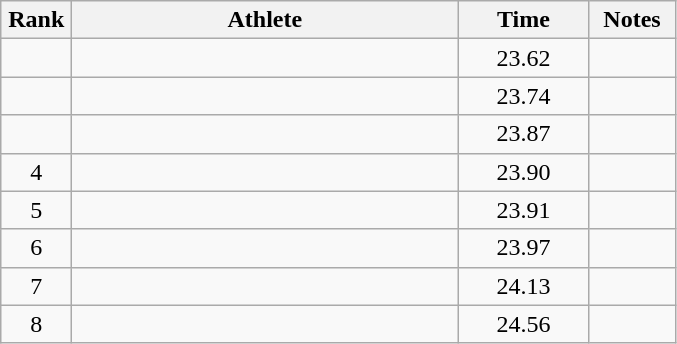<table class="wikitable" style="text-align:center">
<tr>
<th width=40>Rank</th>
<th width=250>Athlete</th>
<th width=80>Time</th>
<th width=50>Notes</th>
</tr>
<tr>
<td></td>
<td align=left></td>
<td>23.62</td>
<td></td>
</tr>
<tr>
<td></td>
<td align=left></td>
<td>23.74</td>
<td></td>
</tr>
<tr>
<td></td>
<td align=left></td>
<td>23.87</td>
<td></td>
</tr>
<tr>
<td>4</td>
<td align=left></td>
<td>23.90</td>
<td></td>
</tr>
<tr>
<td>5</td>
<td align=left></td>
<td>23.91</td>
<td></td>
</tr>
<tr>
<td>6</td>
<td align=left></td>
<td>23.97</td>
<td></td>
</tr>
<tr>
<td>7</td>
<td align=left></td>
<td>24.13</td>
<td></td>
</tr>
<tr>
<td>8</td>
<td align=left></td>
<td>24.56</td>
<td></td>
</tr>
</table>
